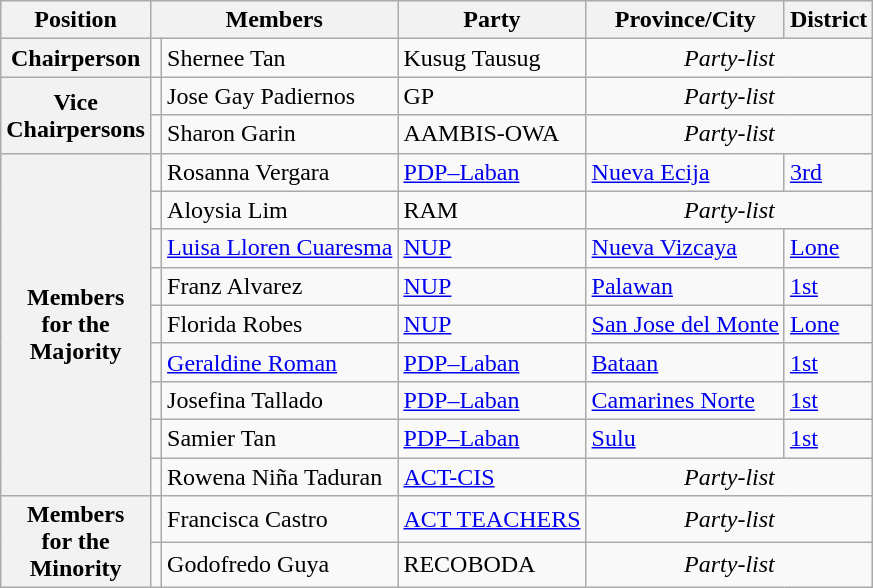<table class="wikitable" style="font-size: 100%;">
<tr>
<th>Position</th>
<th colspan="2">Members</th>
<th>Party</th>
<th>Province/City</th>
<th>District</th>
</tr>
<tr>
<th>Chairperson</th>
<td></td>
<td>Shernee Tan</td>
<td>Kusug Tausug</td>
<td align="center" colspan="2"><em>Party-list</em></td>
</tr>
<tr>
<th rowspan="2">Vice<br>Chairpersons</th>
<td></td>
<td>Jose Gay Padiernos</td>
<td>GP</td>
<td align="center" colspan="2"><em>Party-list</em></td>
</tr>
<tr>
<td></td>
<td>Sharon Garin</td>
<td>AAMBIS-OWA</td>
<td align="center" colspan="2"><em>Party-list</em></td>
</tr>
<tr>
<th rowspan="9">Members<br>for the<br>Majority</th>
<td></td>
<td>Rosanna Vergara</td>
<td><a href='#'>PDP–Laban</a></td>
<td><a href='#'>Nueva Ecija</a></td>
<td><a href='#'>3rd</a></td>
</tr>
<tr>
<td></td>
<td>Aloysia Lim</td>
<td>RAM</td>
<td align="center" colspan="2"><em>Party-list</em></td>
</tr>
<tr>
<td></td>
<td><a href='#'>Luisa Lloren Cuaresma</a></td>
<td><a href='#'>NUP</a></td>
<td><a href='#'>Nueva Vizcaya</a></td>
<td><a href='#'>Lone</a></td>
</tr>
<tr>
<td></td>
<td>Franz Alvarez</td>
<td><a href='#'>NUP</a></td>
<td><a href='#'>Palawan</a></td>
<td><a href='#'>1st</a></td>
</tr>
<tr>
<td></td>
<td>Florida Robes</td>
<td><a href='#'>NUP</a></td>
<td><a href='#'>San Jose del Monte</a></td>
<td><a href='#'>Lone</a></td>
</tr>
<tr>
<td></td>
<td><a href='#'>Geraldine Roman</a></td>
<td><a href='#'>PDP–Laban</a></td>
<td><a href='#'>Bataan</a></td>
<td><a href='#'>1st</a></td>
</tr>
<tr>
<td></td>
<td>Josefina Tallado</td>
<td><a href='#'>PDP–Laban</a></td>
<td><a href='#'>Camarines Norte</a></td>
<td><a href='#'>1st</a></td>
</tr>
<tr>
<td></td>
<td>Samier Tan</td>
<td><a href='#'>PDP–Laban</a></td>
<td><a href='#'>Sulu</a></td>
<td><a href='#'>1st</a></td>
</tr>
<tr>
<td></td>
<td>Rowena Niña Taduran</td>
<td><a href='#'>ACT-CIS</a></td>
<td align="center" colspan="2"><em>Party-list</em></td>
</tr>
<tr>
<th rowspan="2">Members<br>for the<br>Minority</th>
<td></td>
<td>Francisca Castro</td>
<td><a href='#'>ACT TEACHERS</a></td>
<td align="center" colspan="2"><em>Party-list</em></td>
</tr>
<tr>
<td></td>
<td>Godofredo Guya</td>
<td>RECOBODA</td>
<td align="center" colspan="2"><em>Party-list</em></td>
</tr>
</table>
